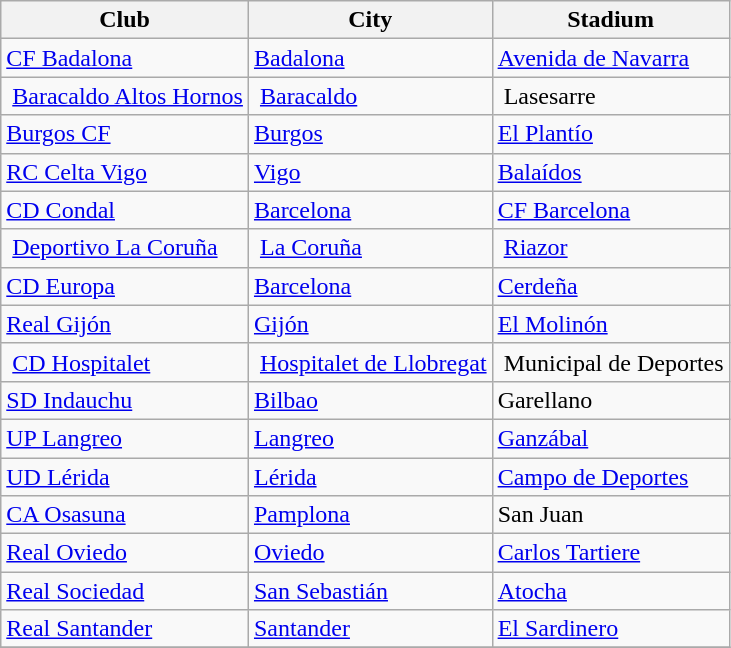<table class="wikitable sortable" style="text-align: left;">
<tr>
<th>Club</th>
<th>City</th>
<th>Stadium</th>
</tr>
<tr>
<td><a href='#'>CF Badalona</a></td>
<td><a href='#'>Badalona</a></td>
<td><a href='#'>Avenida de Navarra</a></td>
</tr>
<tr>
<td> <a href='#'>Baracaldo Altos Hornos</a></td>
<td> <a href='#'>Baracaldo</a></td>
<td> Lasesarre</td>
</tr>
<tr>
<td><a href='#'>Burgos CF</a></td>
<td><a href='#'>Burgos</a></td>
<td><a href='#'>El Plantío</a></td>
</tr>
<tr>
<td><a href='#'>RC Celta Vigo</a></td>
<td><a href='#'>Vigo</a></td>
<td><a href='#'>Balaídos</a></td>
</tr>
<tr>
<td><a href='#'>CD Condal</a></td>
<td><a href='#'>Barcelona</a></td>
<td><a href='#'>CF Barcelona</a></td>
</tr>
<tr>
<td> <a href='#'>Deportivo La Coruña</a></td>
<td> <a href='#'>La Coruña</a></td>
<td> <a href='#'>Riazor</a></td>
</tr>
<tr>
<td><a href='#'>CD Europa</a></td>
<td><a href='#'>Barcelona</a></td>
<td><a href='#'>Cerdeña</a></td>
</tr>
<tr>
<td><a href='#'>Real Gijón</a></td>
<td><a href='#'>Gijón</a></td>
<td><a href='#'>El Molinón</a></td>
</tr>
<tr>
<td> <a href='#'>CD Hospitalet</a></td>
<td> <a href='#'>Hospitalet de Llobregat</a></td>
<td> Municipal de Deportes</td>
</tr>
<tr>
<td><a href='#'>SD Indauchu</a></td>
<td><a href='#'>Bilbao</a></td>
<td>Garellano</td>
</tr>
<tr>
<td><a href='#'>UP Langreo</a></td>
<td><a href='#'>Langreo</a></td>
<td><a href='#'>Ganzábal</a></td>
</tr>
<tr>
<td><a href='#'>UD Lérida</a></td>
<td><a href='#'>Lérida</a></td>
<td><a href='#'>Campo de Deportes</a></td>
</tr>
<tr>
<td><a href='#'>CA Osasuna</a></td>
<td><a href='#'>Pamplona</a></td>
<td>San Juan</td>
</tr>
<tr>
<td><a href='#'>Real Oviedo</a></td>
<td><a href='#'>Oviedo</a></td>
<td><a href='#'>Carlos Tartiere</a></td>
</tr>
<tr>
<td><a href='#'>Real Sociedad</a></td>
<td><a href='#'>San Sebastián</a></td>
<td><a href='#'>Atocha</a></td>
</tr>
<tr>
<td><a href='#'>Real Santander</a></td>
<td><a href='#'>Santander</a></td>
<td><a href='#'>El Sardinero</a></td>
</tr>
<tr>
</tr>
</table>
